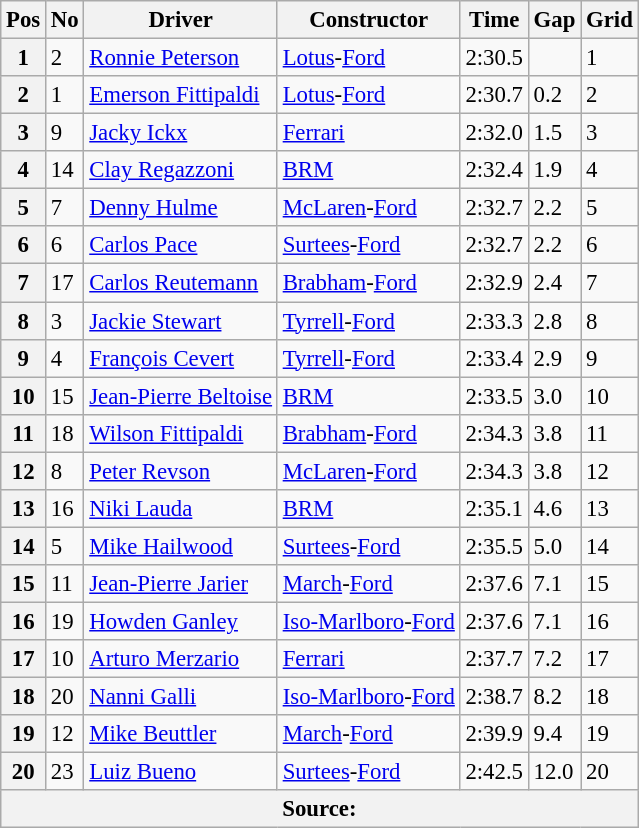<table class="wikitable" style="font-size: 95%;">
<tr>
<th>Pos</th>
<th>No</th>
<th>Driver</th>
<th>Constructor</th>
<th>Time</th>
<th>Gap</th>
<th>Grid</th>
</tr>
<tr>
<th>1</th>
<td>2</td>
<td> <a href='#'>Ronnie Peterson</a></td>
<td><a href='#'>Lotus</a>-<a href='#'>Ford</a></td>
<td>2:30.5</td>
<td></td>
<td>1</td>
</tr>
<tr>
<th>2</th>
<td>1</td>
<td> <a href='#'>Emerson Fittipaldi</a></td>
<td><a href='#'>Lotus</a>-<a href='#'>Ford</a></td>
<td>2:30.7</td>
<td>0.2</td>
<td>2</td>
</tr>
<tr>
<th>3</th>
<td>9</td>
<td> <a href='#'>Jacky Ickx</a></td>
<td><a href='#'>Ferrari</a></td>
<td>2:32.0</td>
<td>1.5</td>
<td>3</td>
</tr>
<tr>
<th>4</th>
<td>14</td>
<td> <a href='#'>Clay Regazzoni</a></td>
<td><a href='#'>BRM</a></td>
<td>2:32.4</td>
<td>1.9</td>
<td>4</td>
</tr>
<tr>
<th>5</th>
<td>7</td>
<td> <a href='#'>Denny Hulme</a></td>
<td><a href='#'>McLaren</a>-<a href='#'>Ford</a></td>
<td>2:32.7</td>
<td>2.2</td>
<td>5</td>
</tr>
<tr>
<th>6</th>
<td>6</td>
<td> <a href='#'>Carlos Pace</a></td>
<td><a href='#'>Surtees</a>-<a href='#'>Ford</a></td>
<td>2:32.7</td>
<td>2.2</td>
<td>6</td>
</tr>
<tr>
<th>7</th>
<td>17</td>
<td> <a href='#'>Carlos Reutemann</a></td>
<td><a href='#'>Brabham</a>-<a href='#'>Ford</a></td>
<td>2:32.9</td>
<td>2.4</td>
<td>7</td>
</tr>
<tr>
<th>8</th>
<td>3</td>
<td> <a href='#'>Jackie Stewart</a></td>
<td><a href='#'>Tyrrell</a>-<a href='#'>Ford</a></td>
<td>2:33.3</td>
<td>2.8</td>
<td>8</td>
</tr>
<tr>
<th>9</th>
<td>4</td>
<td> <a href='#'>François Cevert</a></td>
<td><a href='#'>Tyrrell</a>-<a href='#'>Ford</a></td>
<td>2:33.4</td>
<td>2.9</td>
<td>9</td>
</tr>
<tr>
<th>10</th>
<td>15</td>
<td> <a href='#'>Jean-Pierre Beltoise</a></td>
<td><a href='#'>BRM</a></td>
<td>2:33.5</td>
<td>3.0</td>
<td>10</td>
</tr>
<tr>
<th>11</th>
<td>18</td>
<td> <a href='#'>Wilson Fittipaldi</a></td>
<td><a href='#'>Brabham</a>-<a href='#'>Ford</a></td>
<td>2:34.3</td>
<td>3.8</td>
<td>11</td>
</tr>
<tr>
<th>12</th>
<td>8</td>
<td> <a href='#'>Peter Revson</a></td>
<td><a href='#'>McLaren</a>-<a href='#'>Ford</a></td>
<td>2:34.3</td>
<td>3.8</td>
<td>12</td>
</tr>
<tr>
<th>13</th>
<td>16</td>
<td> <a href='#'>Niki Lauda</a></td>
<td><a href='#'>BRM</a></td>
<td>2:35.1</td>
<td>4.6</td>
<td>13</td>
</tr>
<tr>
<th>14</th>
<td>5</td>
<td> <a href='#'>Mike Hailwood</a></td>
<td><a href='#'>Surtees</a>-<a href='#'>Ford</a></td>
<td>2:35.5</td>
<td>5.0</td>
<td>14</td>
</tr>
<tr>
<th>15</th>
<td>11</td>
<td> <a href='#'>Jean-Pierre Jarier</a></td>
<td><a href='#'>March</a>-<a href='#'>Ford</a></td>
<td>2:37.6</td>
<td>7.1</td>
<td>15</td>
</tr>
<tr>
<th>16</th>
<td>19</td>
<td> <a href='#'>Howden Ganley</a></td>
<td><a href='#'>Iso-Marlboro</a>-<a href='#'>Ford</a></td>
<td>2:37.6</td>
<td>7.1</td>
<td>16</td>
</tr>
<tr>
<th>17</th>
<td>10</td>
<td> <a href='#'>Arturo Merzario</a></td>
<td><a href='#'>Ferrari</a></td>
<td>2:37.7</td>
<td>7.2</td>
<td>17</td>
</tr>
<tr>
<th>18</th>
<td>20</td>
<td> <a href='#'>Nanni Galli</a></td>
<td><a href='#'>Iso-Marlboro</a>-<a href='#'>Ford</a></td>
<td>2:38.7</td>
<td>8.2</td>
<td>18</td>
</tr>
<tr>
<th>19</th>
<td>12</td>
<td> <a href='#'>Mike Beuttler</a></td>
<td><a href='#'>March</a>-<a href='#'>Ford</a></td>
<td>2:39.9</td>
<td>9.4</td>
<td>19</td>
</tr>
<tr>
<th>20</th>
<td>23</td>
<td> <a href='#'>Luiz Bueno</a></td>
<td><a href='#'>Surtees</a>-<a href='#'>Ford</a></td>
<td>2:42.5</td>
<td>12.0</td>
<td>20</td>
</tr>
<tr>
<th colspan="7">Source:</th>
</tr>
</table>
